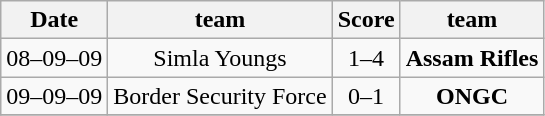<table class="wikitable" style="text-align: center">
<tr>
<th>Date</th>
<th>team</th>
<th>Score</th>
<th>team</th>
</tr>
<tr>
<td>08–09–09</td>
<td>Simla Youngs</td>
<td>1–4</td>
<td><strong>Assam Rifles</strong></td>
</tr>
<tr>
<td>09–09–09</td>
<td>Border Security Force</td>
<td>0–1</td>
<td><strong>ONGC</strong></td>
</tr>
<tr>
</tr>
</table>
